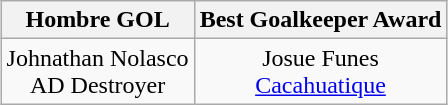<table class="wikitable" style="margin: 0 auto;">
<tr>
<th>Hombre GOL</th>
<th>Best Goalkeeper Award</th>
</tr>
<tr>
<td align=center> Johnathan Nolasco <br> AD Destroyer</td>
<td align=center> Josue Funes <br> <a href='#'>Cacahuatique</a></td>
</tr>
</table>
